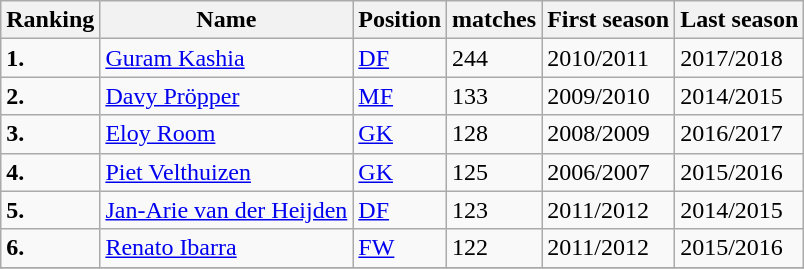<table class="wikitable">
<tr>
<th><strong>Ranking</strong></th>
<th><strong>Name</strong></th>
<th><strong>Position</strong></th>
<th><strong>matches</strong></th>
<th><strong>First season</strong></th>
<th><strong>Last season</strong></th>
</tr>
<tr>
<td><strong>1.</strong></td>
<td> <a href='#'>Guram Kashia</a></td>
<td><a href='#'>DF</a></td>
<td>244</td>
<td>2010/2011</td>
<td>2017/2018</td>
</tr>
<tr>
<td><strong>2.</strong></td>
<td> <a href='#'>Davy Pröpper</a></td>
<td><a href='#'>MF</a></td>
<td>133</td>
<td>2009/2010</td>
<td>2014/2015</td>
</tr>
<tr>
<td><strong>3.</strong></td>
<td> <a href='#'>Eloy Room</a></td>
<td><a href='#'>GK</a></td>
<td>128</td>
<td>2008/2009</td>
<td>2016/2017</td>
</tr>
<tr>
<td><strong>4.</strong></td>
<td> <a href='#'>Piet Velthuizen</a></td>
<td><a href='#'>GK</a></td>
<td>125</td>
<td>2006/2007</td>
<td>2015/2016</td>
</tr>
<tr>
<td><strong>5.</strong></td>
<td> <a href='#'>Jan-Arie van der Heijden</a></td>
<td><a href='#'>DF</a></td>
<td>123</td>
<td>2011/2012</td>
<td>2014/2015</td>
</tr>
<tr>
<td><strong>6.</strong></td>
<td> <a href='#'>Renato Ibarra</a></td>
<td><a href='#'>FW</a></td>
<td>122</td>
<td>2011/2012</td>
<td>2015/2016</td>
</tr>
<tr>
</tr>
</table>
